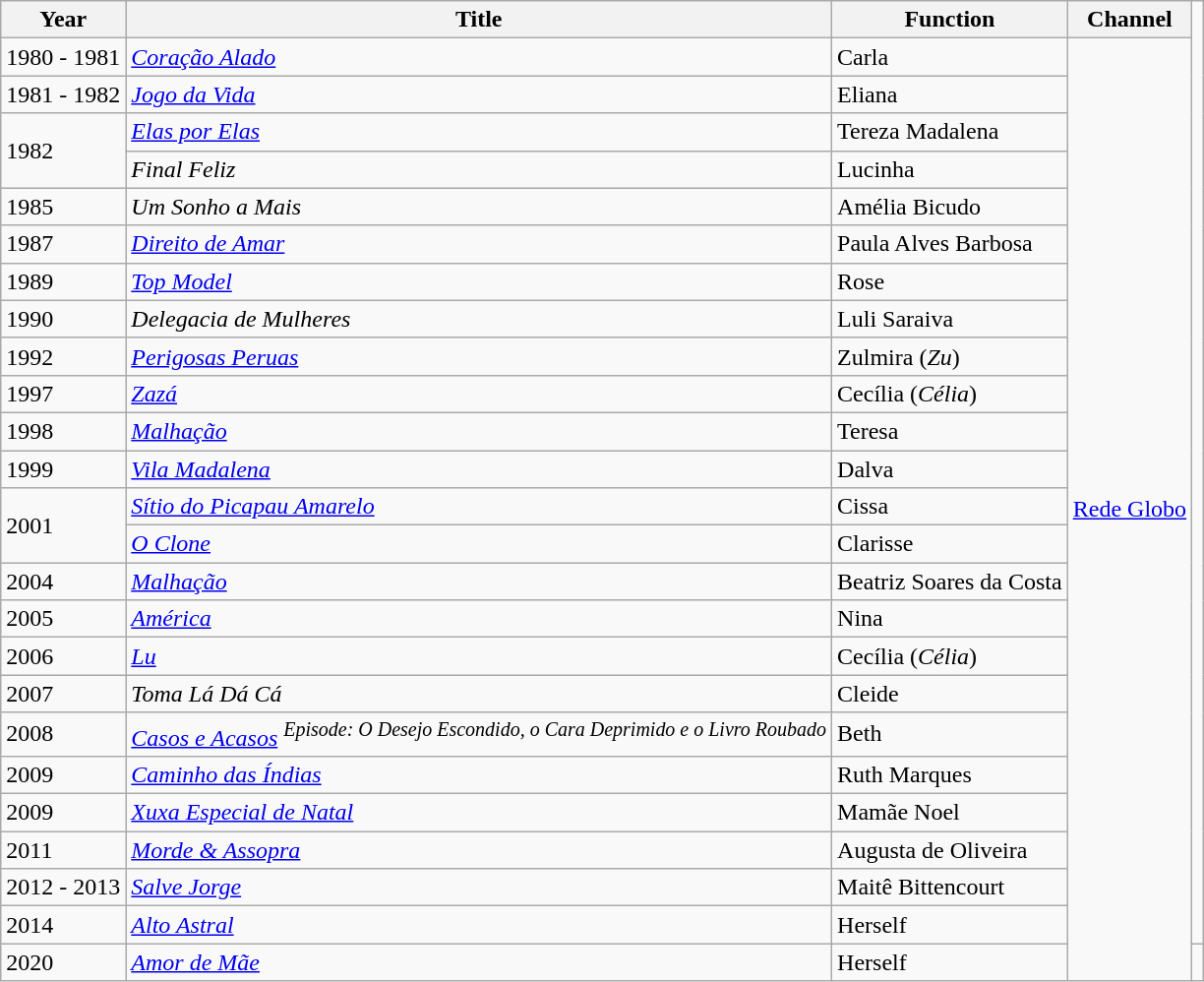<table class="wikitable">
<tr>
<th>Year</th>
<th>Title</th>
<th>Function</th>
<th>Channel</th>
</tr>
<tr>
<td>1980 - 1981</td>
<td><em><a href='#'>Coração Alado</a></em></td>
<td>Carla</td>
<td rowspan="25"><a href='#'>Rede Globo</a></td>
</tr>
<tr>
<td>1981 - 1982</td>
<td><em><a href='#'>Jogo da Vida</a></em></td>
<td>Eliana</td>
</tr>
<tr>
<td rowspan="2">1982</td>
<td><em><a href='#'>Elas por Elas</a></em></td>
<td>Tereza Madalena</td>
</tr>
<tr>
<td><em>Final Feliz</em></td>
<td>Lucinha</td>
</tr>
<tr>
<td>1985</td>
<td><em>Um Sonho a Mais</em></td>
<td>Amélia Bicudo</td>
</tr>
<tr>
<td>1987</td>
<td><em><a href='#'>Direito de Amar</a></em></td>
<td>Paula Alves Barbosa</td>
</tr>
<tr>
<td>1989</td>
<td><em><a href='#'>Top Model</a></em></td>
<td>Rose</td>
</tr>
<tr>
<td>1990</td>
<td><em>Delegacia de Mulheres</em></td>
<td>Luli Saraiva</td>
</tr>
<tr>
<td>1992</td>
<td><em><a href='#'>Perigosas Peruas</a></em></td>
<td>Zulmira (<em>Zu</em>)</td>
</tr>
<tr>
<td>1997</td>
<td><em><a href='#'>Zazá</a></em></td>
<td>Cecília (<em>Célia</em>)</td>
</tr>
<tr>
<td>1998</td>
<td><em><a href='#'>Malhação</a></em></td>
<td>Teresa</td>
</tr>
<tr>
<td>1999</td>
<td><em><a href='#'>Vila Madalena</a></em></td>
<td>Dalva</td>
</tr>
<tr>
<td rowspan=2>2001</td>
<td><em><a href='#'>Sítio do Picapau Amarelo</a></em></td>
<td>Cissa</td>
</tr>
<tr>
<td><em><a href='#'>O Clone</a></em></td>
<td>Clarisse</td>
</tr>
<tr>
<td>2004</td>
<td><em><a href='#'>Malhação</a></em></td>
<td>Beatriz Soares da Costa</td>
</tr>
<tr>
<td>2005</td>
<td><em><a href='#'>América</a></em></td>
<td>Nina</td>
</tr>
<tr>
<td>2006</td>
<td><em><a href='#'>Lu</a></em></td>
<td>Cecília (<em>Célia</em>)</td>
</tr>
<tr>
<td>2007</td>
<td><em>Toma Lá Dá Cá</em></td>
<td>Cleide</td>
</tr>
<tr>
<td>2008</td>
<td><em><a href='#'>Casos e Acasos</a> <sup>Episode: O Desejo Escondido, o Cara Deprimido e o Livro Roubado</sup></em></td>
<td>Beth</td>
</tr>
<tr>
<td>2009</td>
<td><em><a href='#'>Caminho das Índias</a></em></td>
<td>Ruth Marques</td>
</tr>
<tr>
<td>2009</td>
<td><em><a href='#'>Xuxa Especial de Natal</a></em></td>
<td>Mamãe Noel</td>
</tr>
<tr>
<td>2011</td>
<td><em><a href='#'>Morde & Assopra</a></em></td>
<td>Augusta de Oliveira</td>
</tr>
<tr>
<td>2012 - 2013</td>
<td><em><a href='#'>Salve Jorge</a></em></td>
<td>Maitê Bittencourt</td>
</tr>
<tr>
<td>2014</td>
<td><em><a href='#'>Alto Astral</a></em></td>
<td>Herself</td>
</tr>
<tr>
<td>2020</td>
<td><em><a href='#'>Amor de Mãe</a></em></td>
<td>Herself</td>
<td></td>
</tr>
</table>
